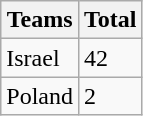<table class="wikitable">
<tr>
<th>Teams</th>
<th>Total</th>
</tr>
<tr>
<td>Israel</td>
<td>42</td>
</tr>
<tr>
<td>Poland</td>
<td>2</td>
</tr>
</table>
